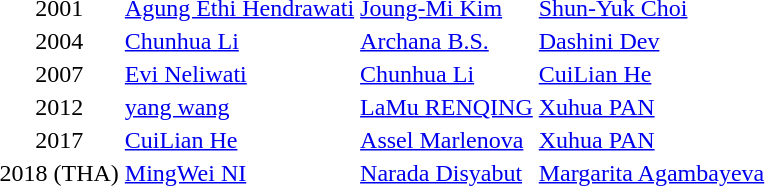<table>
<tr>
<td align="center">2001</td>
<td> <a href='#'>Agung Ethi Hendrawati</a></td>
<td> <a href='#'>Joung-Mi Kim</a></td>
<td> <a href='#'>Shun-Yuk Choi</a></td>
</tr>
<tr>
<td align="center">2004</td>
<td> <a href='#'>Chunhua Li</a></td>
<td> <a href='#'>Archana B.S.</a></td>
<td> <a href='#'>Dashini Dev</a></td>
</tr>
<tr>
<td align="center">2007</td>
<td> <a href='#'>Evi Neliwati</a></td>
<td> <a href='#'>Chunhua Li</a></td>
<td> <a href='#'>CuiLian He</a></td>
</tr>
<tr>
<td align="center">2012</td>
<td> <a href='#'>yang wang</a></td>
<td> <a href='#'>LaMu RENQING</a></td>
<td> <a href='#'>Xuhua PAN</a></td>
</tr>
<tr>
<td align="center">2017</td>
<td> <a href='#'>CuiLian He</a></td>
<td> <a href='#'>Assel Marlenova</a></td>
<td> <a href='#'>Xuhua PAN</a></td>
</tr>
<tr>
<td align="center">2018 (THA)</td>
<td> <a href='#'>MingWei NI</a></td>
<td> <a href='#'>Narada Disyabut</a></td>
<td> <a href='#'>Margarita Agambayeva</a></td>
</tr>
</table>
